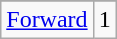<table class="wikitable">
<tr align=center>
</tr>
<tr align=center>
<td><a href='#'>Forward</a></td>
<td>1</td>
</tr>
</table>
